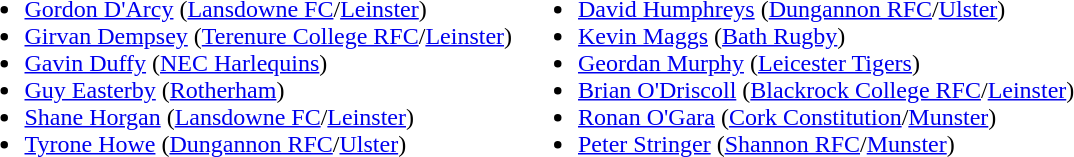<table>
<tr style="vertical-align:top">
<td><br><ul><li><a href='#'>Gordon D'Arcy</a> (<a href='#'>Lansdowne FC</a>/<a href='#'>Leinster</a>)</li><li><a href='#'>Girvan Dempsey</a> (<a href='#'>Terenure College RFC</a>/<a href='#'>Leinster</a>)</li><li><a href='#'>Gavin Duffy</a> (<a href='#'>NEC Harlequins</a>)</li><li><a href='#'>Guy Easterby</a> (<a href='#'>Rotherham</a>)</li><li><a href='#'>Shane Horgan</a> (<a href='#'>Lansdowne FC</a>/<a href='#'>Leinster</a>)</li><li><a href='#'>Tyrone Howe</a> (<a href='#'>Dungannon RFC</a>/<a href='#'>Ulster</a>)</li></ul></td>
<td><br><ul><li><a href='#'>David Humphreys</a> (<a href='#'>Dungannon RFC</a>/<a href='#'>Ulster</a>)</li><li><a href='#'>Kevin Maggs</a> (<a href='#'>Bath Rugby</a>)</li><li><a href='#'>Geordan Murphy</a> (<a href='#'>Leicester Tigers</a>)</li><li><a href='#'>Brian O'Driscoll</a> (<a href='#'>Blackrock College RFC</a>/<a href='#'>Leinster</a>)</li><li><a href='#'>Ronan O'Gara</a> (<a href='#'>Cork Constitution</a>/<a href='#'>Munster</a>)</li><li><a href='#'>Peter Stringer</a> (<a href='#'>Shannon RFC</a>/<a href='#'>Munster</a>)</li></ul></td>
</tr>
</table>
